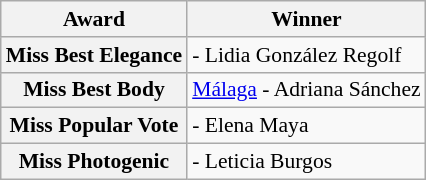<table class="wikitable" style="font-size: 90%";>
<tr>
<th>Award</th>
<th>Winner</th>
</tr>
<tr>
<th>Miss Best Elegance</th>
<td> - Lidia González Regolf</td>
</tr>
<tr>
<th>Miss Best Body</th>
<td> <a href='#'>Málaga</a> - Adriana Sánchez</td>
</tr>
<tr>
<th>Miss Popular Vote</th>
<td> - Elena Maya</td>
</tr>
<tr>
<th>Miss Photogenic</th>
<td> - Leticia Burgos</td>
</tr>
</table>
